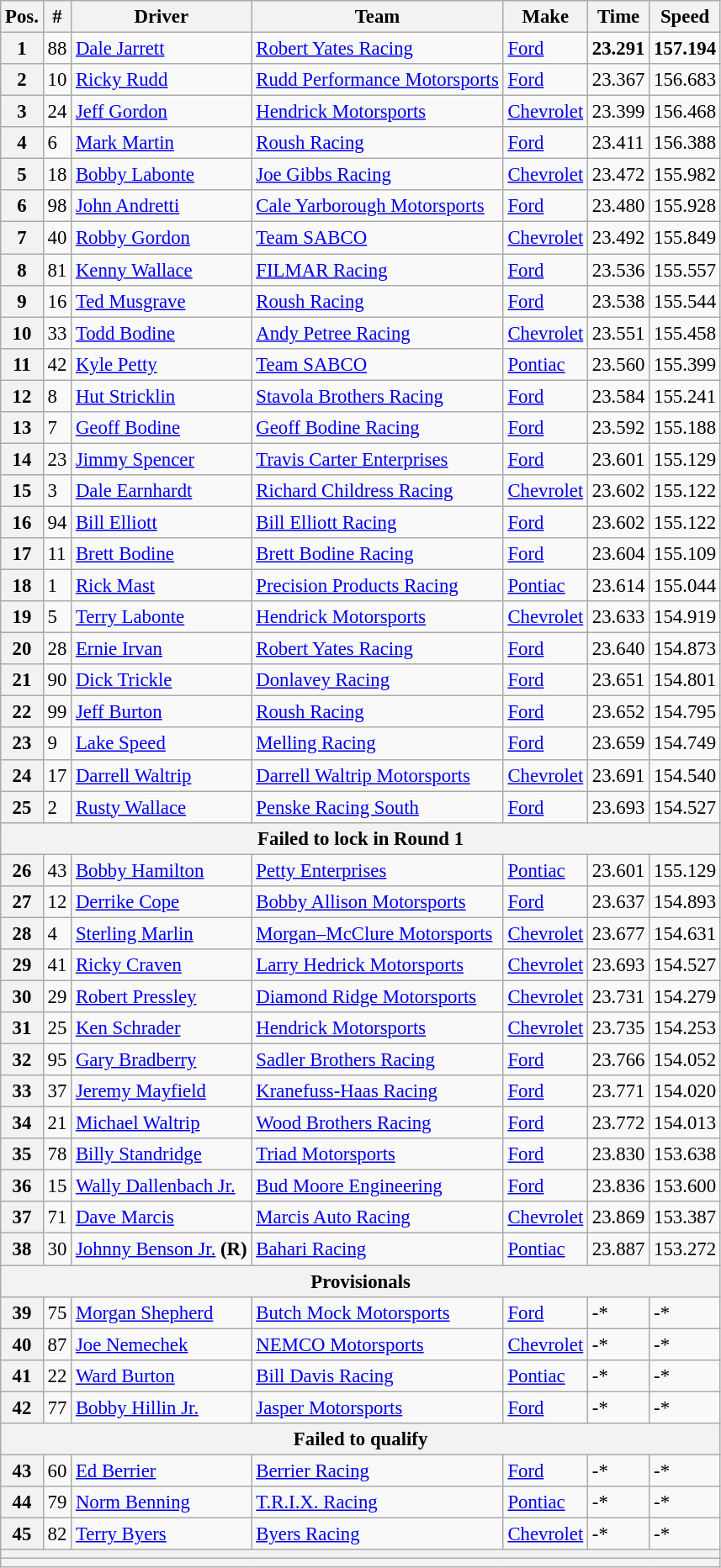<table class="wikitable" style="font-size:95%">
<tr>
<th>Pos.</th>
<th>#</th>
<th>Driver</th>
<th>Team</th>
<th>Make</th>
<th>Time</th>
<th>Speed</th>
</tr>
<tr>
<th>1</th>
<td>88</td>
<td><a href='#'>Dale Jarrett</a></td>
<td><a href='#'>Robert Yates Racing</a></td>
<td><a href='#'>Ford</a></td>
<td><strong>23.291</strong></td>
<td><strong>157.194</strong></td>
</tr>
<tr>
<th>2</th>
<td>10</td>
<td><a href='#'>Ricky Rudd</a></td>
<td><a href='#'>Rudd Performance Motorsports</a></td>
<td><a href='#'>Ford</a></td>
<td>23.367</td>
<td>156.683</td>
</tr>
<tr>
<th>3</th>
<td>24</td>
<td><a href='#'>Jeff Gordon</a></td>
<td><a href='#'>Hendrick Motorsports</a></td>
<td><a href='#'>Chevrolet</a></td>
<td>23.399</td>
<td>156.468</td>
</tr>
<tr>
<th>4</th>
<td>6</td>
<td><a href='#'>Mark Martin</a></td>
<td><a href='#'>Roush Racing</a></td>
<td><a href='#'>Ford</a></td>
<td>23.411</td>
<td>156.388</td>
</tr>
<tr>
<th>5</th>
<td>18</td>
<td><a href='#'>Bobby Labonte</a></td>
<td><a href='#'>Joe Gibbs Racing</a></td>
<td><a href='#'>Chevrolet</a></td>
<td>23.472</td>
<td>155.982</td>
</tr>
<tr>
<th>6</th>
<td>98</td>
<td><a href='#'>John Andretti</a></td>
<td><a href='#'>Cale Yarborough Motorsports</a></td>
<td><a href='#'>Ford</a></td>
<td>23.480</td>
<td>155.928</td>
</tr>
<tr>
<th>7</th>
<td>40</td>
<td><a href='#'>Robby Gordon</a></td>
<td><a href='#'>Team SABCO</a></td>
<td><a href='#'>Chevrolet</a></td>
<td>23.492</td>
<td>155.849</td>
</tr>
<tr>
<th>8</th>
<td>81</td>
<td><a href='#'>Kenny Wallace</a></td>
<td><a href='#'>FILMAR Racing</a></td>
<td><a href='#'>Ford</a></td>
<td>23.536</td>
<td>155.557</td>
</tr>
<tr>
<th>9</th>
<td>16</td>
<td><a href='#'>Ted Musgrave</a></td>
<td><a href='#'>Roush Racing</a></td>
<td><a href='#'>Ford</a></td>
<td>23.538</td>
<td>155.544</td>
</tr>
<tr>
<th>10</th>
<td>33</td>
<td><a href='#'>Todd Bodine</a></td>
<td><a href='#'>Andy Petree Racing</a></td>
<td><a href='#'>Chevrolet</a></td>
<td>23.551</td>
<td>155.458</td>
</tr>
<tr>
<th>11</th>
<td>42</td>
<td><a href='#'>Kyle Petty</a></td>
<td><a href='#'>Team SABCO</a></td>
<td><a href='#'>Pontiac</a></td>
<td>23.560</td>
<td>155.399</td>
</tr>
<tr>
<th>12</th>
<td>8</td>
<td><a href='#'>Hut Stricklin</a></td>
<td><a href='#'>Stavola Brothers Racing</a></td>
<td><a href='#'>Ford</a></td>
<td>23.584</td>
<td>155.241</td>
</tr>
<tr>
<th>13</th>
<td>7</td>
<td><a href='#'>Geoff Bodine</a></td>
<td><a href='#'>Geoff Bodine Racing</a></td>
<td><a href='#'>Ford</a></td>
<td>23.592</td>
<td>155.188</td>
</tr>
<tr>
<th>14</th>
<td>23</td>
<td><a href='#'>Jimmy Spencer</a></td>
<td><a href='#'>Travis Carter Enterprises</a></td>
<td><a href='#'>Ford</a></td>
<td>23.601</td>
<td>155.129</td>
</tr>
<tr>
<th>15</th>
<td>3</td>
<td><a href='#'>Dale Earnhardt</a></td>
<td><a href='#'>Richard Childress Racing</a></td>
<td><a href='#'>Chevrolet</a></td>
<td>23.602</td>
<td>155.122</td>
</tr>
<tr>
<th>16</th>
<td>94</td>
<td><a href='#'>Bill Elliott</a></td>
<td><a href='#'>Bill Elliott Racing</a></td>
<td><a href='#'>Ford</a></td>
<td>23.602</td>
<td>155.122</td>
</tr>
<tr>
<th>17</th>
<td>11</td>
<td><a href='#'>Brett Bodine</a></td>
<td><a href='#'>Brett Bodine Racing</a></td>
<td><a href='#'>Ford</a></td>
<td>23.604</td>
<td>155.109</td>
</tr>
<tr>
<th>18</th>
<td>1</td>
<td><a href='#'>Rick Mast</a></td>
<td><a href='#'>Precision Products Racing</a></td>
<td><a href='#'>Pontiac</a></td>
<td>23.614</td>
<td>155.044</td>
</tr>
<tr>
<th>19</th>
<td>5</td>
<td><a href='#'>Terry Labonte</a></td>
<td><a href='#'>Hendrick Motorsports</a></td>
<td><a href='#'>Chevrolet</a></td>
<td>23.633</td>
<td>154.919</td>
</tr>
<tr>
<th>20</th>
<td>28</td>
<td><a href='#'>Ernie Irvan</a></td>
<td><a href='#'>Robert Yates Racing</a></td>
<td><a href='#'>Ford</a></td>
<td>23.640</td>
<td>154.873</td>
</tr>
<tr>
<th>21</th>
<td>90</td>
<td><a href='#'>Dick Trickle</a></td>
<td><a href='#'>Donlavey Racing</a></td>
<td><a href='#'>Ford</a></td>
<td>23.651</td>
<td>154.801</td>
</tr>
<tr>
<th>22</th>
<td>99</td>
<td><a href='#'>Jeff Burton</a></td>
<td><a href='#'>Roush Racing</a></td>
<td><a href='#'>Ford</a></td>
<td>23.652</td>
<td>154.795</td>
</tr>
<tr>
<th>23</th>
<td>9</td>
<td><a href='#'>Lake Speed</a></td>
<td><a href='#'>Melling Racing</a></td>
<td><a href='#'>Ford</a></td>
<td>23.659</td>
<td>154.749</td>
</tr>
<tr>
<th>24</th>
<td>17</td>
<td><a href='#'>Darrell Waltrip</a></td>
<td><a href='#'>Darrell Waltrip Motorsports</a></td>
<td><a href='#'>Chevrolet</a></td>
<td>23.691</td>
<td>154.540</td>
</tr>
<tr>
<th>25</th>
<td>2</td>
<td><a href='#'>Rusty Wallace</a></td>
<td><a href='#'>Penske Racing South</a></td>
<td><a href='#'>Ford</a></td>
<td>23.693</td>
<td>154.527</td>
</tr>
<tr>
<th colspan="7">Failed to lock in Round 1</th>
</tr>
<tr>
<th>26</th>
<td>43</td>
<td><a href='#'>Bobby Hamilton</a></td>
<td><a href='#'>Petty Enterprises</a></td>
<td><a href='#'>Pontiac</a></td>
<td>23.601</td>
<td>155.129</td>
</tr>
<tr>
<th>27</th>
<td>12</td>
<td><a href='#'>Derrike Cope</a></td>
<td><a href='#'>Bobby Allison Motorsports</a></td>
<td><a href='#'>Ford</a></td>
<td>23.637</td>
<td>154.893</td>
</tr>
<tr>
<th>28</th>
<td>4</td>
<td><a href='#'>Sterling Marlin</a></td>
<td><a href='#'>Morgan–McClure Motorsports</a></td>
<td><a href='#'>Chevrolet</a></td>
<td>23.677</td>
<td>154.631</td>
</tr>
<tr>
<th>29</th>
<td>41</td>
<td><a href='#'>Ricky Craven</a></td>
<td><a href='#'>Larry Hedrick Motorsports</a></td>
<td><a href='#'>Chevrolet</a></td>
<td>23.693</td>
<td>154.527</td>
</tr>
<tr>
<th>30</th>
<td>29</td>
<td><a href='#'>Robert Pressley</a></td>
<td><a href='#'>Diamond Ridge Motorsports</a></td>
<td><a href='#'>Chevrolet</a></td>
<td>23.731</td>
<td>154.279</td>
</tr>
<tr>
<th>31</th>
<td>25</td>
<td><a href='#'>Ken Schrader</a></td>
<td><a href='#'>Hendrick Motorsports</a></td>
<td><a href='#'>Chevrolet</a></td>
<td>23.735</td>
<td>154.253</td>
</tr>
<tr>
<th>32</th>
<td>95</td>
<td><a href='#'>Gary Bradberry</a></td>
<td><a href='#'>Sadler Brothers Racing</a></td>
<td><a href='#'>Ford</a></td>
<td>23.766</td>
<td>154.052</td>
</tr>
<tr>
<th>33</th>
<td>37</td>
<td><a href='#'>Jeremy Mayfield</a></td>
<td><a href='#'>Kranefuss-Haas Racing</a></td>
<td><a href='#'>Ford</a></td>
<td>23.771</td>
<td>154.020</td>
</tr>
<tr>
<th>34</th>
<td>21</td>
<td><a href='#'>Michael Waltrip</a></td>
<td><a href='#'>Wood Brothers Racing</a></td>
<td><a href='#'>Ford</a></td>
<td>23.772</td>
<td>154.013</td>
</tr>
<tr>
<th>35</th>
<td>78</td>
<td><a href='#'>Billy Standridge</a></td>
<td><a href='#'>Triad Motorsports</a></td>
<td><a href='#'>Ford</a></td>
<td>23.830</td>
<td>153.638</td>
</tr>
<tr>
<th>36</th>
<td>15</td>
<td><a href='#'>Wally Dallenbach Jr.</a></td>
<td><a href='#'>Bud Moore Engineering</a></td>
<td><a href='#'>Ford</a></td>
<td>23.836</td>
<td>153.600</td>
</tr>
<tr>
<th>37</th>
<td>71</td>
<td><a href='#'>Dave Marcis</a></td>
<td><a href='#'>Marcis Auto Racing</a></td>
<td><a href='#'>Chevrolet</a></td>
<td>23.869</td>
<td>153.387</td>
</tr>
<tr>
<th>38</th>
<td>30</td>
<td><a href='#'>Johnny Benson Jr.</a> <strong>(R)</strong></td>
<td><a href='#'>Bahari Racing</a></td>
<td><a href='#'>Pontiac</a></td>
<td>23.887</td>
<td>153.272</td>
</tr>
<tr>
<th colspan="7">Provisionals</th>
</tr>
<tr>
<th>39</th>
<td>75</td>
<td><a href='#'>Morgan Shepherd</a></td>
<td><a href='#'>Butch Mock Motorsports</a></td>
<td><a href='#'>Ford</a></td>
<td>-*</td>
<td>-*</td>
</tr>
<tr>
<th>40</th>
<td>87</td>
<td><a href='#'>Joe Nemechek</a></td>
<td><a href='#'>NEMCO Motorsports</a></td>
<td><a href='#'>Chevrolet</a></td>
<td>-*</td>
<td>-*</td>
</tr>
<tr>
<th>41</th>
<td>22</td>
<td><a href='#'>Ward Burton</a></td>
<td><a href='#'>Bill Davis Racing</a></td>
<td><a href='#'>Pontiac</a></td>
<td>-*</td>
<td>-*</td>
</tr>
<tr>
<th>42</th>
<td>77</td>
<td><a href='#'>Bobby Hillin Jr.</a></td>
<td><a href='#'>Jasper Motorsports</a></td>
<td><a href='#'>Ford</a></td>
<td>-*</td>
<td>-*</td>
</tr>
<tr>
<th colspan="7">Failed to qualify</th>
</tr>
<tr>
<th>43</th>
<td>60</td>
<td><a href='#'>Ed Berrier</a></td>
<td><a href='#'>Berrier Racing</a></td>
<td><a href='#'>Ford</a></td>
<td>-*</td>
<td>-*</td>
</tr>
<tr>
<th>44</th>
<td>79</td>
<td><a href='#'>Norm Benning</a></td>
<td><a href='#'>T.R.I.X. Racing</a></td>
<td><a href='#'>Pontiac</a></td>
<td>-*</td>
<td>-*</td>
</tr>
<tr>
<th>45</th>
<td>82</td>
<td><a href='#'>Terry Byers</a></td>
<td><a href='#'>Byers Racing</a></td>
<td><a href='#'>Chevrolet</a></td>
<td>-*</td>
<td>-*</td>
</tr>
<tr>
<th colspan="7"></th>
</tr>
<tr>
<th colspan="7"></th>
</tr>
</table>
